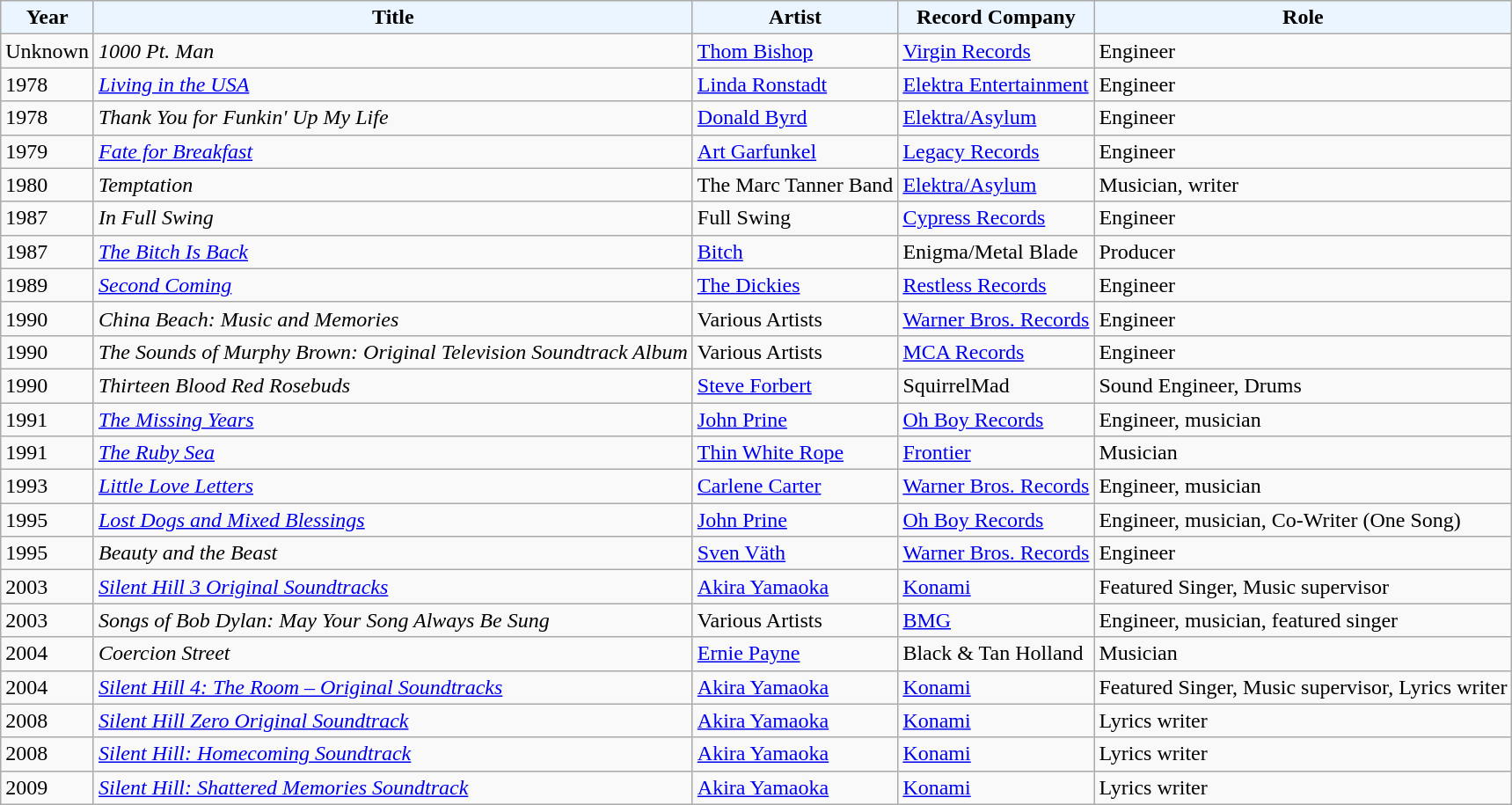<table class="wikitable">
<tr>
<th style="background:#ebf5ff;">Year</th>
<th style="background:#ebf5ff;">Title</th>
<th style="background:#ebf5ff;">Artist</th>
<th style="background:#ebf5ff;">Record Company</th>
<th style="background:#ebf5ff;">Role</th>
</tr>
<tr>
<td>Unknown</td>
<td><em>1000 Pt. Man</em></td>
<td><a href='#'>Thom Bishop</a></td>
<td><a href='#'>Virgin Records</a></td>
<td>Engineer</td>
</tr>
<tr>
<td>1978</td>
<td><em><a href='#'>Living in the USA</a></em></td>
<td><a href='#'>Linda Ronstadt</a></td>
<td><a href='#'>Elektra Entertainment</a></td>
<td>Engineer</td>
</tr>
<tr>
<td>1978</td>
<td><em>Thank You for Funkin' Up My Life</em></td>
<td><a href='#'>Donald Byrd</a></td>
<td><a href='#'>Elektra/Asylum</a></td>
<td>Engineer</td>
</tr>
<tr>
<td>1979</td>
<td><em><a href='#'>Fate for Breakfast</a></em></td>
<td><a href='#'>Art Garfunkel</a></td>
<td><a href='#'>Legacy Records</a></td>
<td>Engineer</td>
</tr>
<tr>
<td>1980</td>
<td><em>Temptation</em></td>
<td>The Marc Tanner Band</td>
<td><a href='#'>Elektra/Asylum</a></td>
<td>Musician, writer</td>
</tr>
<tr>
<td>1987</td>
<td><em>In Full Swing</em></td>
<td>Full Swing</td>
<td><a href='#'>Cypress Records</a></td>
<td>Engineer</td>
</tr>
<tr>
<td>1987</td>
<td><em><a href='#'>The Bitch Is Back</a></em></td>
<td><a href='#'>Bitch</a></td>
<td>Enigma/Metal Blade</td>
<td>Producer</td>
</tr>
<tr>
<td>1989</td>
<td><em><a href='#'>Second Coming</a></em></td>
<td><a href='#'>The Dickies</a></td>
<td><a href='#'>Restless Records</a></td>
<td>Engineer</td>
</tr>
<tr>
<td>1990</td>
<td><em>China Beach: Music and Memories</em></td>
<td>Various Artists</td>
<td><a href='#'>Warner Bros. Records</a></td>
<td>Engineer</td>
</tr>
<tr>
<td>1990</td>
<td><em>The Sounds of Murphy Brown: Original Television Soundtrack Album</em></td>
<td>Various Artists</td>
<td><a href='#'>MCA Records</a></td>
<td>Engineer</td>
</tr>
<tr>
<td>1990</td>
<td><em>Thirteen Blood Red Rosebuds</em></td>
<td><a href='#'>Steve Forbert</a></td>
<td>SquirrelMad</td>
<td>Sound Engineer, Drums</td>
</tr>
<tr>
<td>1991</td>
<td><em><a href='#'>The Missing Years</a></em></td>
<td><a href='#'>John Prine</a></td>
<td><a href='#'>Oh Boy Records</a></td>
<td>Engineer, musician</td>
</tr>
<tr>
<td>1991</td>
<td><em><a href='#'>The Ruby Sea</a></em></td>
<td><a href='#'>Thin White Rope</a></td>
<td><a href='#'>Frontier</a></td>
<td>Musician</td>
</tr>
<tr>
<td>1993</td>
<td><em><a href='#'>Little Love Letters</a></em></td>
<td><a href='#'>Carlene Carter</a></td>
<td><a href='#'>Warner Bros. Records</a></td>
<td>Engineer, musician</td>
</tr>
<tr>
<td>1995</td>
<td><em><a href='#'>Lost Dogs and Mixed Blessings</a></em></td>
<td><a href='#'>John Prine</a></td>
<td><a href='#'>Oh Boy Records</a></td>
<td>Engineer, musician, Co-Writer (One Song)</td>
</tr>
<tr>
<td>1995</td>
<td><em>Beauty and the Beast</em></td>
<td><a href='#'>Sven Väth</a></td>
<td><a href='#'>Warner Bros. Records</a></td>
<td>Engineer</td>
</tr>
<tr>
<td>2003</td>
<td><em><a href='#'>Silent Hill 3 Original Soundtracks</a></em></td>
<td><a href='#'>Akira Yamaoka</a></td>
<td><a href='#'>Konami</a></td>
<td>Featured Singer, Music supervisor</td>
</tr>
<tr>
<td>2003</td>
<td><em>Songs of Bob Dylan: May Your Song Always Be Sung</em></td>
<td>Various Artists</td>
<td><a href='#'>BMG</a></td>
<td>Engineer, musician, featured singer</td>
</tr>
<tr>
<td>2004</td>
<td><em>Coercion Street</em></td>
<td><a href='#'>Ernie Payne</a></td>
<td>Black & Tan Holland</td>
<td>Musician</td>
</tr>
<tr>
<td>2004</td>
<td><em><a href='#'>Silent Hill 4: The Room – Original Soundtracks</a></em></td>
<td><a href='#'>Akira Yamaoka</a></td>
<td><a href='#'>Konami</a></td>
<td>Featured Singer, Music supervisor, Lyrics writer</td>
</tr>
<tr>
<td>2008</td>
<td><em><a href='#'>Silent Hill Zero Original Soundtrack</a></em></td>
<td><a href='#'>Akira Yamaoka</a></td>
<td><a href='#'>Konami</a></td>
<td>Lyrics writer</td>
</tr>
<tr>
<td>2008</td>
<td><em><a href='#'>Silent Hill: Homecoming Soundtrack</a></em></td>
<td><a href='#'>Akira Yamaoka</a></td>
<td><a href='#'>Konami</a></td>
<td>Lyrics writer</td>
</tr>
<tr>
<td>2009</td>
<td><em><a href='#'>Silent Hill: Shattered Memories Soundtrack</a></em></td>
<td><a href='#'>Akira Yamaoka</a></td>
<td><a href='#'>Konami</a></td>
<td>Lyrics writer</td>
</tr>
</table>
